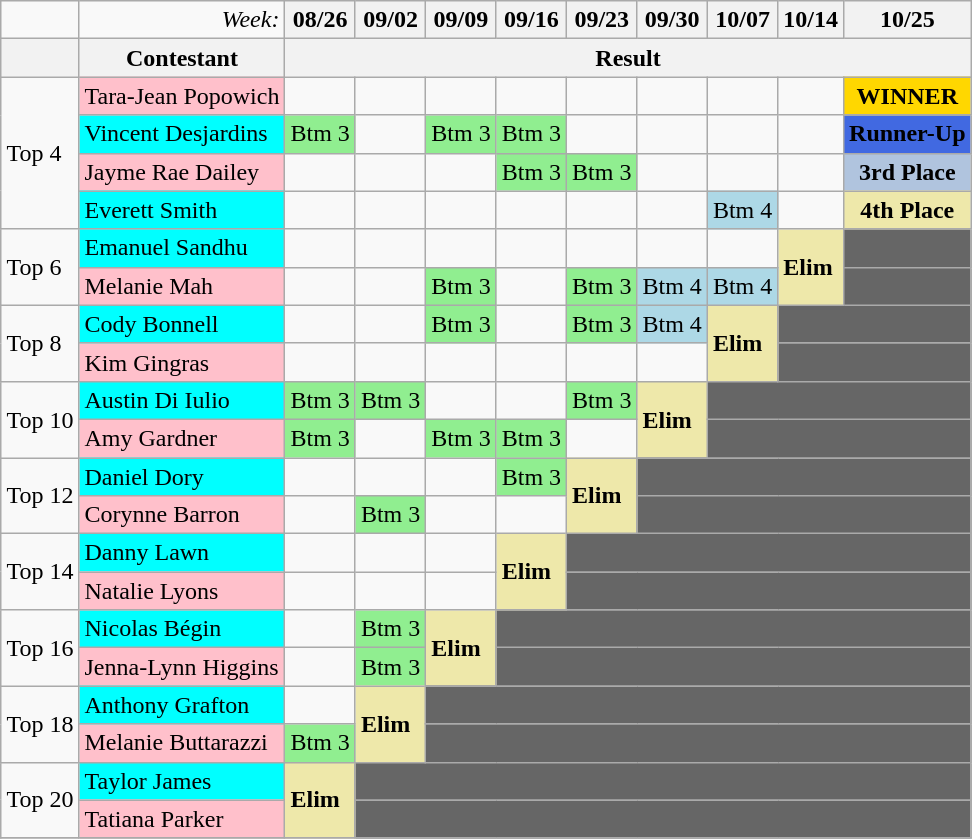<table class="wikitable" style="margin:1em auto;">
<tr>
<td></td>
<td align="right"><em>Week:</em></td>
<th>08/26</th>
<th>09/02</th>
<th>09/09</th>
<th>09/16</th>
<th>09/23</th>
<th>09/30</th>
<th>10/07</th>
<th>10/14</th>
<th>10/25</th>
</tr>
<tr>
<th></th>
<th>Contestant</th>
<th colspan="9" align="center">Result</th>
</tr>
<tr>
<td rowspan="4">Top 4</td>
<td bgcolor="pink">Tara-Jean Popowich</td>
<td></td>
<td></td>
<td></td>
<td></td>
<td></td>
<td></td>
<td></td>
<td></td>
<td bgcolor="gold" align="center"><strong>WINNER</strong></td>
</tr>
<tr>
<td bgcolor="cyan">Vincent Desjardins</td>
<td style="background:lightgreen;">Btm 3</td>
<td></td>
<td style="background:lightgreen;">Btm 3</td>
<td style="background:lightgreen;">Btm 3</td>
<td></td>
<td></td>
<td></td>
<td></td>
<td bgcolor="royalblue" align="center"><strong>Runner-Up</strong></td>
</tr>
<tr>
<td bgcolor="pink">Jayme Rae Dailey</td>
<td></td>
<td></td>
<td></td>
<td style="background:lightgreen;">Btm 3</td>
<td style="background:lightgreen;">Btm 3</td>
<td></td>
<td></td>
<td></td>
<td bgcolor="lightsteelblue" align="center"><strong>3rd Place</strong></td>
</tr>
<tr>
<td bgcolor="cyan">Everett Smith</td>
<td></td>
<td></td>
<td></td>
<td></td>
<td></td>
<td></td>
<td style="background:lightblue;">Btm 4</td>
<td></td>
<td bgcolor="palegoldenrod" align="center"><strong>4th Place</strong></td>
</tr>
<tr>
<td rowspan="2">Top 6</td>
<td bgcolor="cyan">Emanuel Sandhu</td>
<td></td>
<td></td>
<td></td>
<td></td>
<td></td>
<td></td>
<td></td>
<td rowspan="2" bgcolor="palegoldenrod"><strong>Elim</strong></td>
<td bgcolor="666666"></td>
</tr>
<tr>
<td bgcolor="pink">Melanie Mah</td>
<td></td>
<td></td>
<td style="background:lightgreen;">Btm 3</td>
<td></td>
<td style="background:lightgreen;">Btm 3</td>
<td style="background:lightblue;">Btm 4</td>
<td style="background:lightblue;">Btm 4</td>
<td bgcolor="666666"></td>
</tr>
<tr>
<td rowspan="2">Top 8</td>
<td bgcolor="cyan">Cody Bonnell</td>
<td></td>
<td></td>
<td style="background:lightgreen;">Btm 3</td>
<td></td>
<td style="background:lightgreen;">Btm 3</td>
<td style="background:lightblue;">Btm 4</td>
<td rowspan="2" bgcolor="palegoldenrod"><strong>Elim</strong></td>
<td colspan="2" bgcolor="666666"></td>
</tr>
<tr>
<td bgcolor="pink">Kim Gingras</td>
<td></td>
<td></td>
<td></td>
<td></td>
<td></td>
<td></td>
<td colspan="2" bgcolor="666666"></td>
</tr>
<tr>
<td rowspan="2">Top 10</td>
<td bgcolor="cyan">Austin Di Iulio</td>
<td style="background:lightgreen;">Btm 3</td>
<td style="background:lightgreen;">Btm 3</td>
<td></td>
<td></td>
<td style="background:lightgreen;">Btm 3</td>
<td rowspan="2" bgcolor="palegoldenrod"><strong>Elim</strong></td>
<td colspan="3" bgcolor="666666"></td>
</tr>
<tr>
<td bgcolor="pink">Amy Gardner</td>
<td style="background:lightgreen;">Btm 3</td>
<td></td>
<td style="background:lightgreen;">Btm 3</td>
<td style="background:lightgreen;">Btm 3</td>
<td></td>
<td colspan="3" bgcolor="666666"></td>
</tr>
<tr>
<td rowspan="2">Top 12</td>
<td bgcolor="cyan">Daniel Dory</td>
<td></td>
<td></td>
<td></td>
<td style="background:lightgreen;">Btm 3</td>
<td rowspan="2" bgcolor="palegoldenrod"><strong>Elim</strong></td>
<td colspan="4" bgcolor="666666"></td>
</tr>
<tr>
<td bgcolor="pink">Corynne Barron</td>
<td></td>
<td style="background:lightgreen;">Btm 3</td>
<td></td>
<td></td>
<td colspan="4" bgcolor="666666"></td>
</tr>
<tr>
<td rowspan="2">Top 14</td>
<td bgcolor="cyan">Danny Lawn</td>
<td></td>
<td></td>
<td></td>
<td rowspan="2" bgcolor="palegoldenrod"><strong>Elim</strong></td>
<td colspan="5" bgcolor="666666"></td>
</tr>
<tr>
<td bgcolor="pink">Natalie Lyons</td>
<td></td>
<td></td>
<td></td>
<td colspan="5" bgcolor="666666"></td>
</tr>
<tr>
<td rowspan="2">Top 16</td>
<td bgcolor="cyan">Nicolas Bégin</td>
<td></td>
<td style="background:lightgreen;">Btm 3</td>
<td rowspan="2" bgcolor="palegoldenrod"><strong>Elim</strong></td>
<td colspan="6" bgcolor="666666"></td>
</tr>
<tr>
<td bgcolor="pink">Jenna-Lynn Higgins</td>
<td></td>
<td style="background:lightgreen;">Btm 3</td>
<td colspan="6" bgcolor="666666"></td>
</tr>
<tr>
<td rowspan="2">Top 18</td>
<td bgcolor="cyan">Anthony Grafton</td>
<td></td>
<td rowspan="2" bgcolor="palegoldenrod"><strong>Elim</strong></td>
<td colspan="7" bgcolor="666666"></td>
</tr>
<tr>
<td bgcolor="pink">Melanie Buttarazzi</td>
<td style="background:lightgreen;">Btm 3</td>
<td colspan="7" bgcolor="666666"></td>
</tr>
<tr>
<td rowspan="2">Top 20</td>
<td bgcolor="cyan">Taylor James</td>
<td rowspan="2" bgcolor="palegoldenrod"><strong>Elim</strong></td>
<td colspan="8" bgcolor="666666"></td>
</tr>
<tr>
<td bgcolor="pink">Tatiana Parker</td>
<td colspan="8" bgcolor="666666"></td>
</tr>
<tr>
</tr>
</table>
